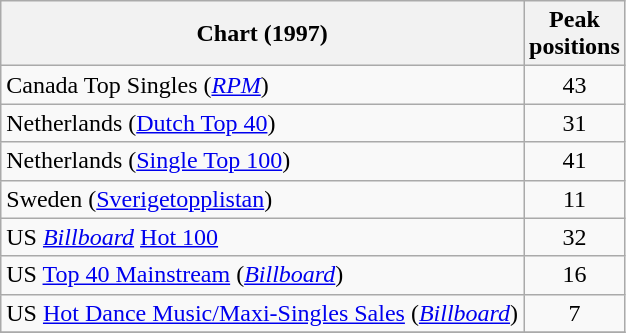<table class="wikitable sortable">
<tr>
<th>Chart (1997)</th>
<th align="center">Peak<br>positions</th>
</tr>
<tr>
<td>Canada Top Singles (<a href='#'><em>RPM</em></a>)</td>
<td align="center">43</td>
</tr>
<tr>
<td>Netherlands (<a href='#'>Dutch Top 40</a>)</td>
<td align="center">31</td>
</tr>
<tr>
<td>Netherlands (<a href='#'>Single Top 100</a>)</td>
<td align="center">41</td>
</tr>
<tr>
<td>Sweden (<a href='#'>Sverigetopplistan</a>)</td>
<td align="center">11</td>
</tr>
<tr>
<td>US <em><a href='#'>Billboard</a></em> <a href='#'>Hot 100</a></td>
<td align="center">32</td>
</tr>
<tr>
<td>US <a href='#'>Top 40 Mainstream</a> (<em><a href='#'>Billboard</a></em>)</td>
<td align="center">16</td>
</tr>
<tr>
<td>US <a href='#'>Hot Dance Music/Maxi-Singles Sales</a> (<em><a href='#'>Billboard</a></em>)</td>
<td align="center">7</td>
</tr>
<tr>
</tr>
</table>
